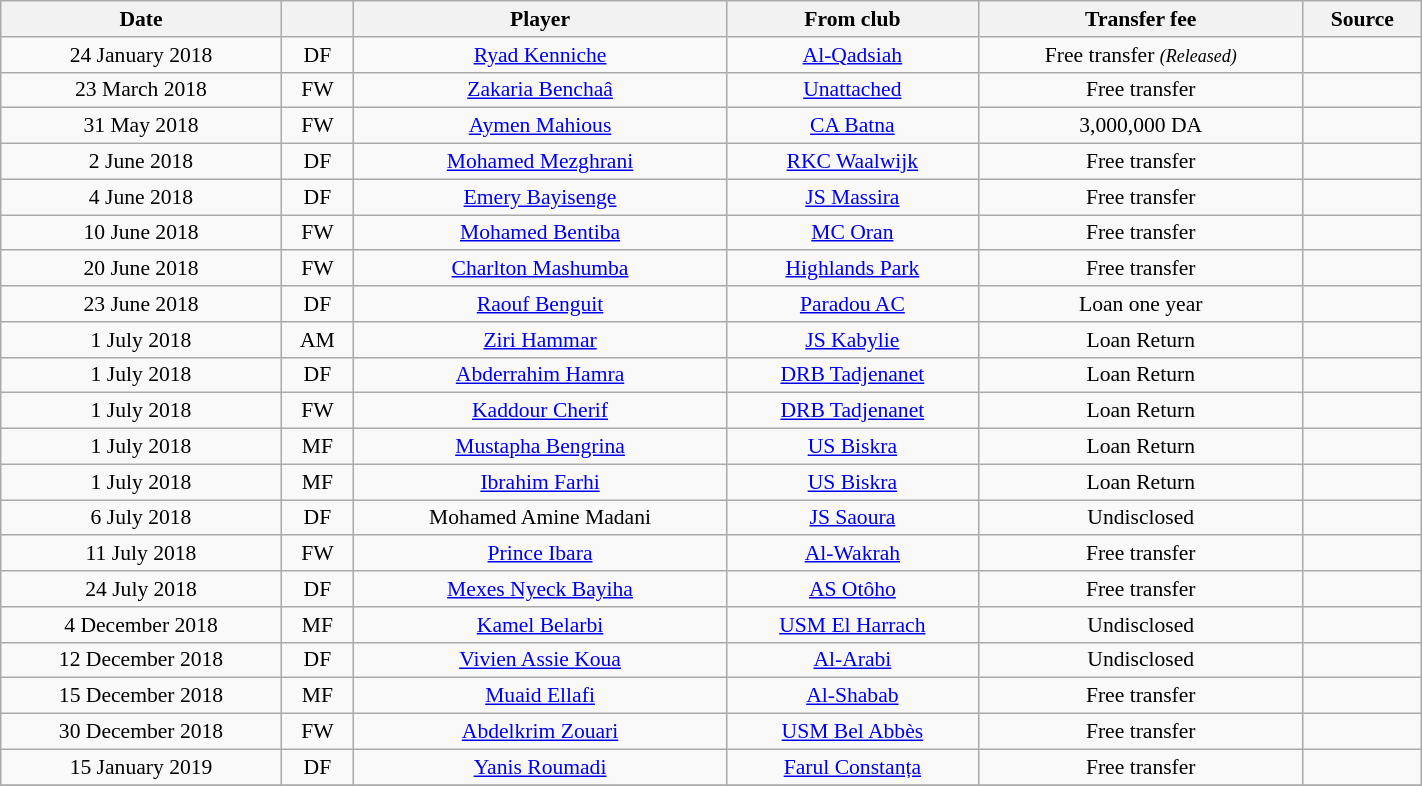<table class="wikitable sortable" style="width:75%; text-align:center; font-size:90%; text-align:centre;">
<tr>
<th>Date</th>
<th></th>
<th>Player</th>
<th>From club</th>
<th>Transfer fee</th>
<th>Source</th>
</tr>
<tr>
<td>24 January 2018</td>
<td>DF</td>
<td> <a href='#'>Ryad Kenniche</a></td>
<td> <a href='#'>Al-Qadsiah</a></td>
<td>Free transfer <small><em>(Released)</em></small></td>
<td></td>
</tr>
<tr>
<td>23 March 2018</td>
<td>FW</td>
<td> <a href='#'>Zakaria Benchaâ</a></td>
<td><a href='#'>Unattached</a></td>
<td>Free transfer</td>
<td></td>
</tr>
<tr>
<td>31 May 2018</td>
<td>FW</td>
<td> <a href='#'>Aymen Mahious</a></td>
<td> <a href='#'>CA Batna</a></td>
<td>3,000,000 DA</td>
<td></td>
</tr>
<tr>
<td>2 June 2018</td>
<td>DF</td>
<td> <a href='#'>Mohamed Mezghrani</a></td>
<td> <a href='#'>RKC Waalwijk</a></td>
<td>Free transfer</td>
<td></td>
</tr>
<tr>
<td>4 June 2018</td>
<td>DF</td>
<td> <a href='#'>Emery Bayisenge</a></td>
<td> <a href='#'>JS Massira</a></td>
<td>Free transfer</td>
<td></td>
</tr>
<tr>
<td>10 June 2018</td>
<td>FW</td>
<td> <a href='#'>Mohamed Bentiba</a></td>
<td> <a href='#'>MC Oran</a></td>
<td>Free transfer</td>
<td></td>
</tr>
<tr>
<td>20 June 2018</td>
<td>FW</td>
<td> <a href='#'>Charlton Mashumba</a></td>
<td> <a href='#'>Highlands Park</a></td>
<td>Free transfer</td>
<td></td>
</tr>
<tr>
<td>23 June 2018</td>
<td>DF</td>
<td> <a href='#'>Raouf Benguit</a></td>
<td> <a href='#'>Paradou AC</a></td>
<td>Loan one year</td>
<td></td>
</tr>
<tr>
<td>1 July 2018</td>
<td>AM</td>
<td> <a href='#'>Ziri Hammar</a></td>
<td> <a href='#'>JS Kabylie</a></td>
<td>Loan Return</td>
<td></td>
</tr>
<tr>
<td>1 July 2018</td>
<td>DF</td>
<td> <a href='#'>Abderrahim Hamra</a></td>
<td> <a href='#'>DRB Tadjenanet</a></td>
<td>Loan Return</td>
<td></td>
</tr>
<tr>
<td>1 July 2018</td>
<td>FW</td>
<td> <a href='#'>Kaddour Cherif</a></td>
<td> <a href='#'>DRB Tadjenanet</a></td>
<td>Loan Return</td>
<td></td>
</tr>
<tr>
<td>1 July 2018</td>
<td>MF</td>
<td> <a href='#'>Mustapha Bengrina</a></td>
<td> <a href='#'>US Biskra</a></td>
<td>Loan Return</td>
<td></td>
</tr>
<tr>
<td>1 July 2018</td>
<td>MF</td>
<td> <a href='#'>Ibrahim Farhi</a></td>
<td> <a href='#'>US Biskra</a></td>
<td>Loan Return</td>
<td></td>
</tr>
<tr>
<td>6 July 2018</td>
<td>DF</td>
<td> Mohamed Amine Madani</td>
<td> <a href='#'>JS Saoura</a></td>
<td>Undisclosed</td>
<td></td>
</tr>
<tr>
<td>11 July 2018</td>
<td>FW</td>
<td> <a href='#'>Prince Ibara</a></td>
<td> <a href='#'>Al-Wakrah</a></td>
<td>Free transfer</td>
<td></td>
</tr>
<tr>
<td>24 July 2018</td>
<td>DF</td>
<td> <a href='#'>Mexes Nyeck Bayiha</a></td>
<td> <a href='#'>AS Otôho</a></td>
<td>Free transfer</td>
<td></td>
</tr>
<tr>
<td>4 December 2018</td>
<td>MF</td>
<td> <a href='#'>Kamel Belarbi</a></td>
<td> <a href='#'>USM El Harrach</a></td>
<td>Undisclosed</td>
<td></td>
</tr>
<tr>
<td>12 December 2018</td>
<td>DF</td>
<td> <a href='#'>Vivien Assie Koua</a></td>
<td> <a href='#'>Al-Arabi</a></td>
<td>Undisclosed</td>
<td></td>
</tr>
<tr>
<td>15 December 2018</td>
<td>MF</td>
<td> <a href='#'>Muaid Ellafi</a></td>
<td> <a href='#'>Al-Shabab</a></td>
<td>Free transfer</td>
<td></td>
</tr>
<tr>
<td>30 December 2018</td>
<td>FW</td>
<td> <a href='#'>Abdelkrim Zouari</a></td>
<td><a href='#'>USM Bel Abbès</a></td>
<td>Free transfer</td>
<td></td>
</tr>
<tr>
<td>15 January 2019</td>
<td>DF</td>
<td> <a href='#'>Yanis Roumadi</a></td>
<td> <a href='#'>Farul Constanța</a></td>
<td>Free transfer</td>
<td></td>
</tr>
<tr>
</tr>
</table>
